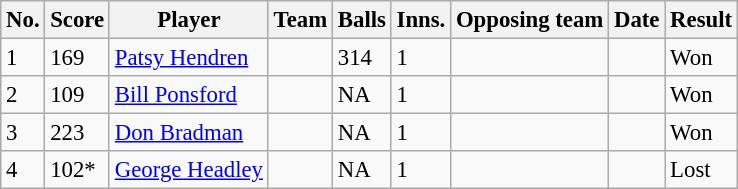<table class="wikitable sortable" style="font-size:95%">
<tr>
<th>No.</th>
<th>Score</th>
<th>Player</th>
<th>Team</th>
<th>Balls</th>
<th>Inns.</th>
<th>Opposing team</th>
<th>Date</th>
<th>Result</th>
</tr>
<tr>
<td>1</td>
<td> 169</td>
<td><a href='#'>Patsy Hendren</a></td>
<td></td>
<td> 314</td>
<td>1</td>
<td></td>
<td></td>
<td>Won</td>
</tr>
<tr>
<td>2</td>
<td> 109</td>
<td><a href='#'>Bill Ponsford</a></td>
<td></td>
<td> NA</td>
<td>1</td>
<td></td>
<td></td>
<td>Won</td>
</tr>
<tr>
<td>3</td>
<td> 223</td>
<td><a href='#'>Don Bradman</a></td>
<td></td>
<td> NA</td>
<td>1</td>
<td></td>
<td></td>
<td>Won</td>
</tr>
<tr>
<td>4</td>
<td> 102*</td>
<td><a href='#'>George Headley</a></td>
<td></td>
<td> NA</td>
<td>1</td>
<td></td>
<td></td>
<td>Lost</td>
</tr>
</table>
